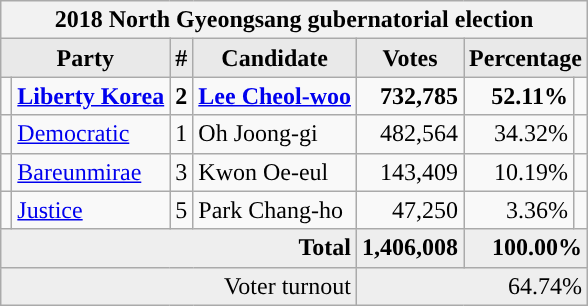<table class="wikitable">
<tr>
<th colspan="7">2018 North Gyeongsang gubernatorial election</th>
</tr>
<tr>
<th style="background-color:#E9E9E9" colspan=2>Party</th>
<th style="background-color:#E9E9E9">#</th>
<th style="background-color:#E9E9E9">Candidate</th>
<th style="background-color:#E9E9E9">Votes</th>
<th style="background-color:#E9E9E9" colspan=2>Percentage</th>
</tr>
<tr style="font-weight:bold">
<td></td>
<td align=left><a href='#'>Liberty Korea</a></td>
<td align=center>2</td>
<td align=left><a href='#'>Lee Cheol-woo</a></td>
<td align=right>732,785</td>
<td align=right>52.11%</td>
<td align=right></td>
</tr>
<tr>
<td></td>
<td align=left><a href='#'>Democratic</a></td>
<td align=center>1</td>
<td align=left>Oh Joong-gi</td>
<td align=right>482,564</td>
<td align=right>34.32%</td>
<td align=right></td>
</tr>
<tr>
<td></td>
<td align=left><a href='#'>Bareunmirae</a></td>
<td align=center>3</td>
<td align=left>Kwon Oe-eul</td>
<td align=right>143,409</td>
<td align=right>10.19%</td>
<td align=right></td>
</tr>
<tr>
<td></td>
<td align=left><a href='#'>Justice</a></td>
<td align=center>5</td>
<td align=left>Park Chang-ho</td>
<td align=right>47,250</td>
<td align=right>3.36%</td>
<td align=right></td>
</tr>
<tr bgcolor="#EEEEEE" style="font-weight:bold">
<td colspan="4" align=right>Total</td>
<td align=right>1,406,008</td>
<td align=right colspan=2>100.00%</td>
</tr>
<tr bgcolor="#EEEEEE">
<td colspan="4" align="right">Voter turnout</td>
<td colspan="3" align="right">64.74%</td>
</tr>
</table>
